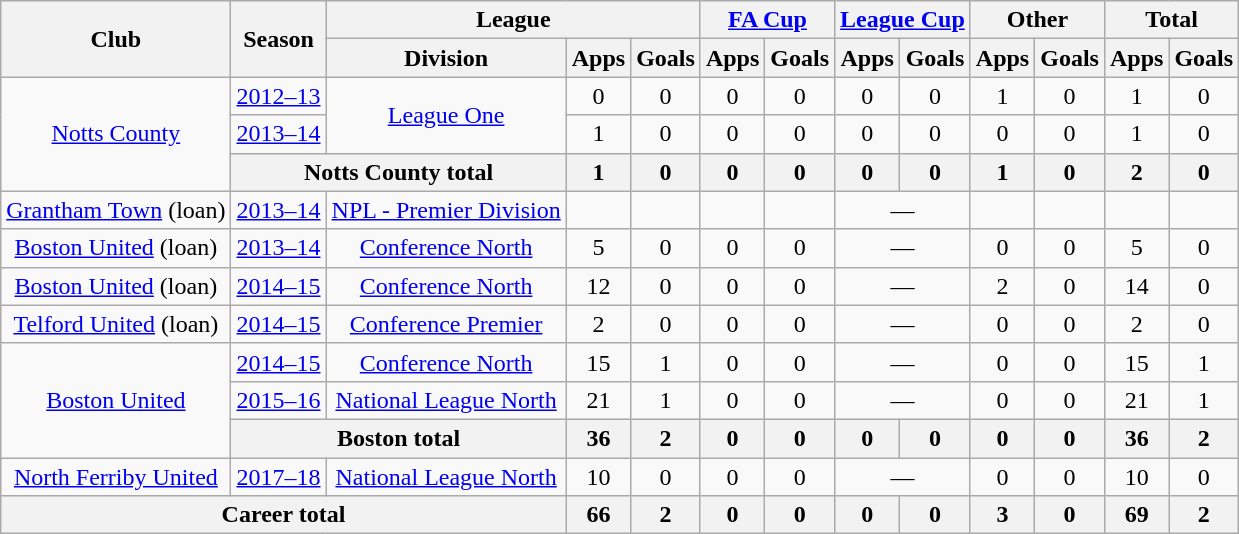<table class="wikitable" style="text-align:center">
<tr>
<th rowspan="2">Club</th>
<th rowspan="2">Season</th>
<th colspan="3">League</th>
<th colspan="2"><a href='#'>FA Cup</a></th>
<th colspan="2"><a href='#'>League Cup</a></th>
<th colspan="2">Other</th>
<th colspan="2">Total</th>
</tr>
<tr>
<th>Division</th>
<th>Apps</th>
<th>Goals</th>
<th>Apps</th>
<th>Goals</th>
<th>Apps</th>
<th>Goals</th>
<th>Apps</th>
<th>Goals</th>
<th>Apps</th>
<th>Goals</th>
</tr>
<tr>
<td rowspan="3"><a href='#'>Notts County</a></td>
<td><a href='#'>2012–13</a></td>
<td rowspan="2"><a href='#'>League One</a></td>
<td>0</td>
<td>0</td>
<td>0</td>
<td>0</td>
<td>0</td>
<td>0</td>
<td>1</td>
<td>0</td>
<td>1</td>
<td>0</td>
</tr>
<tr>
<td><a href='#'>2013–14</a></td>
<td>1</td>
<td>0</td>
<td>0</td>
<td>0</td>
<td>0</td>
<td>0</td>
<td>0</td>
<td>0</td>
<td>1</td>
<td>0</td>
</tr>
<tr>
<th colspan="2">Notts County total</th>
<th>1</th>
<th>0</th>
<th>0</th>
<th>0</th>
<th>0</th>
<th>0</th>
<th>1</th>
<th>0</th>
<th>2</th>
<th>0</th>
</tr>
<tr>
<td><a href='#'>Grantham Town</a> (loan)</td>
<td><a href='#'>2013–14</a></td>
<td><a href='#'>NPL - Premier Division</a></td>
<td></td>
<td></td>
<td></td>
<td></td>
<td colspan="2">—</td>
<td></td>
<td></td>
<td></td>
<td></td>
</tr>
<tr>
<td><a href='#'>Boston United</a> (loan)</td>
<td><a href='#'>2013–14</a></td>
<td><a href='#'>Conference North</a></td>
<td>5</td>
<td>0</td>
<td>0</td>
<td>0</td>
<td colspan="2">—</td>
<td>0</td>
<td>0</td>
<td>5</td>
<td>0</td>
</tr>
<tr>
<td><a href='#'>Boston United</a> (loan)</td>
<td><a href='#'>2014–15</a></td>
<td><a href='#'>Conference North</a></td>
<td>12</td>
<td>0</td>
<td>0</td>
<td>0</td>
<td colspan="2">—</td>
<td>2</td>
<td>0</td>
<td>14</td>
<td>0</td>
</tr>
<tr>
<td><a href='#'>Telford United</a> (loan)</td>
<td><a href='#'>2014–15</a></td>
<td><a href='#'>Conference Premier</a></td>
<td>2</td>
<td>0</td>
<td>0</td>
<td>0</td>
<td colspan="2">—</td>
<td>0</td>
<td>0</td>
<td>2</td>
<td>0</td>
</tr>
<tr>
<td rowspan="3"><a href='#'>Boston United</a></td>
<td><a href='#'>2014–15</a></td>
<td><a href='#'>Conference North</a></td>
<td>15</td>
<td>1</td>
<td>0</td>
<td>0</td>
<td colspan="2">—</td>
<td>0</td>
<td>0</td>
<td>15</td>
<td>1</td>
</tr>
<tr>
<td><a href='#'>2015–16</a></td>
<td><a href='#'>National League North</a></td>
<td>21</td>
<td>1</td>
<td>0</td>
<td>0</td>
<td colspan="2">—</td>
<td>0</td>
<td>0</td>
<td>21</td>
<td>1</td>
</tr>
<tr>
<th colspan="2">Boston total</th>
<th>36</th>
<th>2</th>
<th>0</th>
<th>0</th>
<th>0</th>
<th>0</th>
<th>0</th>
<th>0</th>
<th>36</th>
<th>2</th>
</tr>
<tr>
<td><a href='#'>North Ferriby United</a></td>
<td><a href='#'>2017–18</a></td>
<td><a href='#'>National League North</a></td>
<td>10</td>
<td>0</td>
<td>0</td>
<td>0</td>
<td colspan="2">—</td>
<td>0</td>
<td>0</td>
<td>10</td>
<td>0</td>
</tr>
<tr>
<th colspan="3">Career total</th>
<th>66</th>
<th>2</th>
<th>0</th>
<th>0</th>
<th>0</th>
<th>0</th>
<th>3</th>
<th>0</th>
<th>69</th>
<th>2</th>
</tr>
</table>
